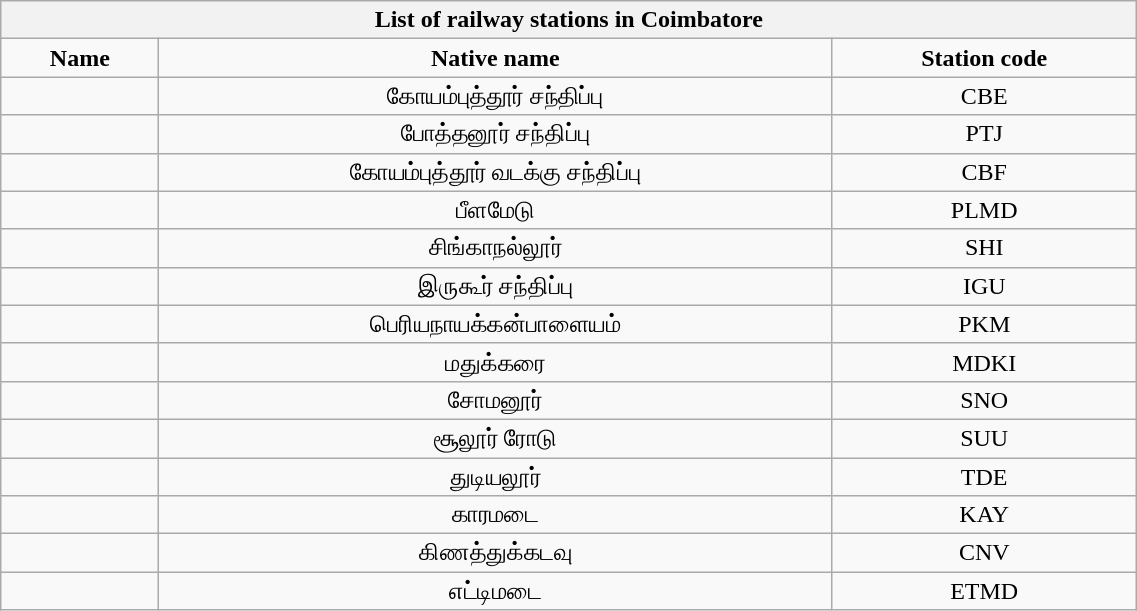<table class="wikitable"  style="text-align:center; width:60%;">
<tr>
<th colspan="12"><span><strong>List of railway stations in Coimbatore</strong></span></th>
</tr>
<tr>
<td><strong>Name</strong></td>
<td><strong>Native name</strong></td>
<td><strong>Station code</strong></td>
</tr>
<tr>
<td></td>
<td>கோயம்புத்தூர் சந்திப்பு</td>
<td>CBE</td>
</tr>
<tr>
<td></td>
<td>போத்தனூர் சந்திப்பு</td>
<td>PTJ</td>
</tr>
<tr>
<td></td>
<td>கோயம்புத்தூர் வடக்கு சந்திப்பு</td>
<td>CBF</td>
</tr>
<tr>
<td></td>
<td>பீளமேடு</td>
<td>PLMD</td>
</tr>
<tr>
<td></td>
<td>சிங்காநல்லூர்</td>
<td>SHI</td>
</tr>
<tr>
<td></td>
<td>இருகூர் சந்திப்பு</td>
<td>IGU</td>
</tr>
<tr>
<td></td>
<td>பெரியநாயக்கன்பாளையம்</td>
<td>PKM</td>
</tr>
<tr>
<td></td>
<td>மதுக்கரை</td>
<td>MDKI</td>
</tr>
<tr>
<td></td>
<td>சோமனூர்</td>
<td>SNO</td>
</tr>
<tr>
<td></td>
<td>சூலூர் ரோடு</td>
<td>SUU</td>
</tr>
<tr>
<td></td>
<td>துடியலூர்</td>
<td>TDE</td>
</tr>
<tr>
<td></td>
<td>காரமடை</td>
<td>KAY</td>
</tr>
<tr>
<td></td>
<td>கிணத்துக்கடவு</td>
<td>CNV</td>
</tr>
<tr>
<td></td>
<td>எட்டிமடை</td>
<td>ETMD</td>
</tr>
</table>
